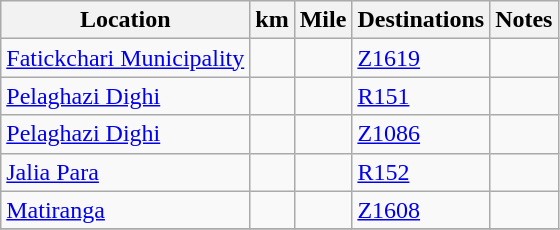<table class=wikitable>
<tr>
<th scope=col>Location</th>
<th scope=col>km</th>
<th scope=col>Mile</th>
<th scope=col>Destinations</th>
<th scope=col>Notes</th>
</tr>
<tr>
<td><a href='#'>Fatickchari Municipality</a></td>
<td></td>
<td></td>
<td><a href='#'>Z1619</a></td>
<td></td>
</tr>
<tr>
<td><a href='#'>Pelaghazi Dighi</a></td>
<td></td>
<td></td>
<td><a href='#'>R151</a></td>
<td></td>
</tr>
<tr>
<td><a href='#'>Pelaghazi Dighi</a></td>
<td></td>
<td></td>
<td><a href='#'>Z1086</a></td>
<td></td>
</tr>
<tr>
<td><a href='#'>Jalia Para</a></td>
<td></td>
<td></td>
<td><a href='#'>R152</a></td>
<td></td>
</tr>
<tr>
<td><a href='#'>Matiranga</a></td>
<td></td>
<td></td>
<td><a href='#'>Z1608</a></td>
<td></td>
</tr>
<tr>
</tr>
</table>
